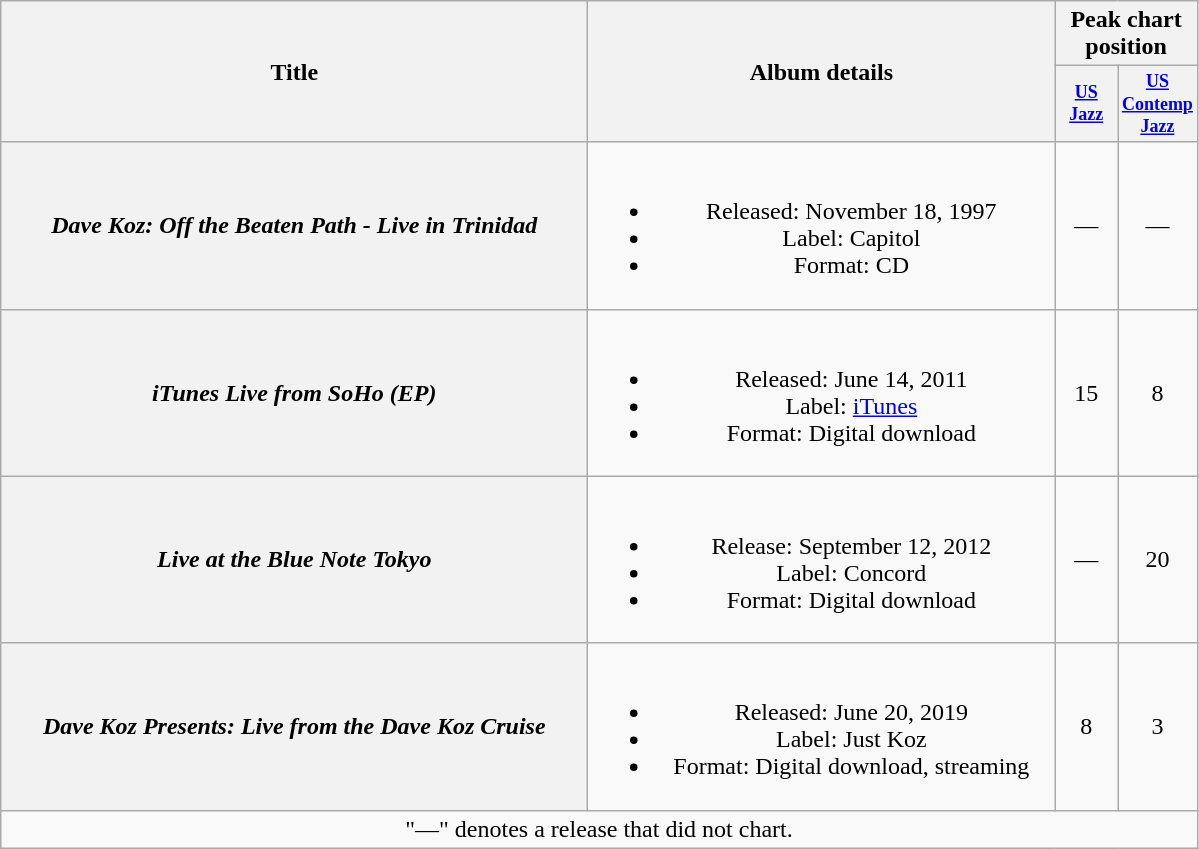<table class="wikitable plainrowheaders" style="text-align:center;">
<tr>
<th scope="col" rowspan="2" style="width:24em;">Title</th>
<th scope="col" rowspan="2" style="width:19em;">Album details</th>
<th scope="col" colspan="2">Peak chart position</th>
</tr>
<tr>
<th scope="col" style="width:3em;font-size:75%;"><a href='#'>US Jazz</a><br></th>
<th scope="col" style="width:3em;font-size:75%;"><a href='#'>US Contemp Jazz</a><br></th>
</tr>
<tr>
<th scope="row"><em>Dave Koz: Off the Beaten Path - Live in Trinidad</em></th>
<td><br><ul><li>Released: November 18, 1997</li><li>Label: Capitol</li><li>Format: CD</li></ul></td>
<td>—</td>
<td>—</td>
</tr>
<tr>
<th scope="row"><em>iTunes Live from SoHo (EP)</em></th>
<td><br><ul><li>Released: June 14, 2011</li><li>Label: <a href='#'>iTunes</a></li><li>Format: Digital download</li></ul></td>
<td>15</td>
<td>8</td>
</tr>
<tr>
<th scope="row"><em>Live at the Blue Note Tokyo</em></th>
<td><br><ul><li>Release: September 12, 2012</li><li>Label: Concord</li><li>Format: Digital download</li></ul></td>
<td>—</td>
<td>20</td>
</tr>
<tr>
<th scope="row"><em>Dave Koz Presents: Live from the Dave Koz Cruise</em></th>
<td><br><ul><li>Released: June 20, 2019</li><li>Label: Just Koz</li><li>Format: Digital download, streaming</li></ul></td>
<td>8</td>
<td>3</td>
</tr>
<tr>
<td style=text-align:center" colspan="12" style="font-size: 8pt">"—" denotes a release that did not chart.</td>
</tr>
</table>
